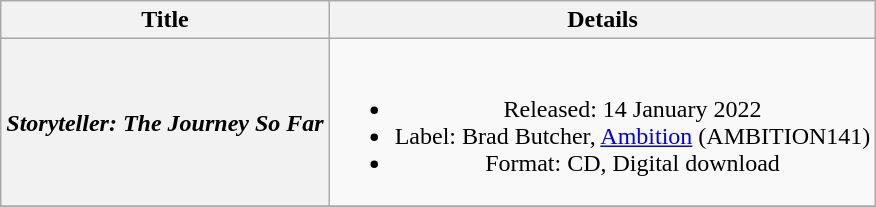<table class="wikitable plainrowheaders" style="text-align:center;" border="1">
<tr>
<th>Title</th>
<th>Details</th>
</tr>
<tr>
<th scope="row"><em>Storyteller: The Journey So Far</em></th>
<td><br><ul><li>Released: 14 January 2022</li><li>Label: Brad Butcher, <a href='#'>Ambition</a> (AMBITION141)</li><li>Format: CD, Digital download</li></ul></td>
</tr>
<tr>
</tr>
</table>
